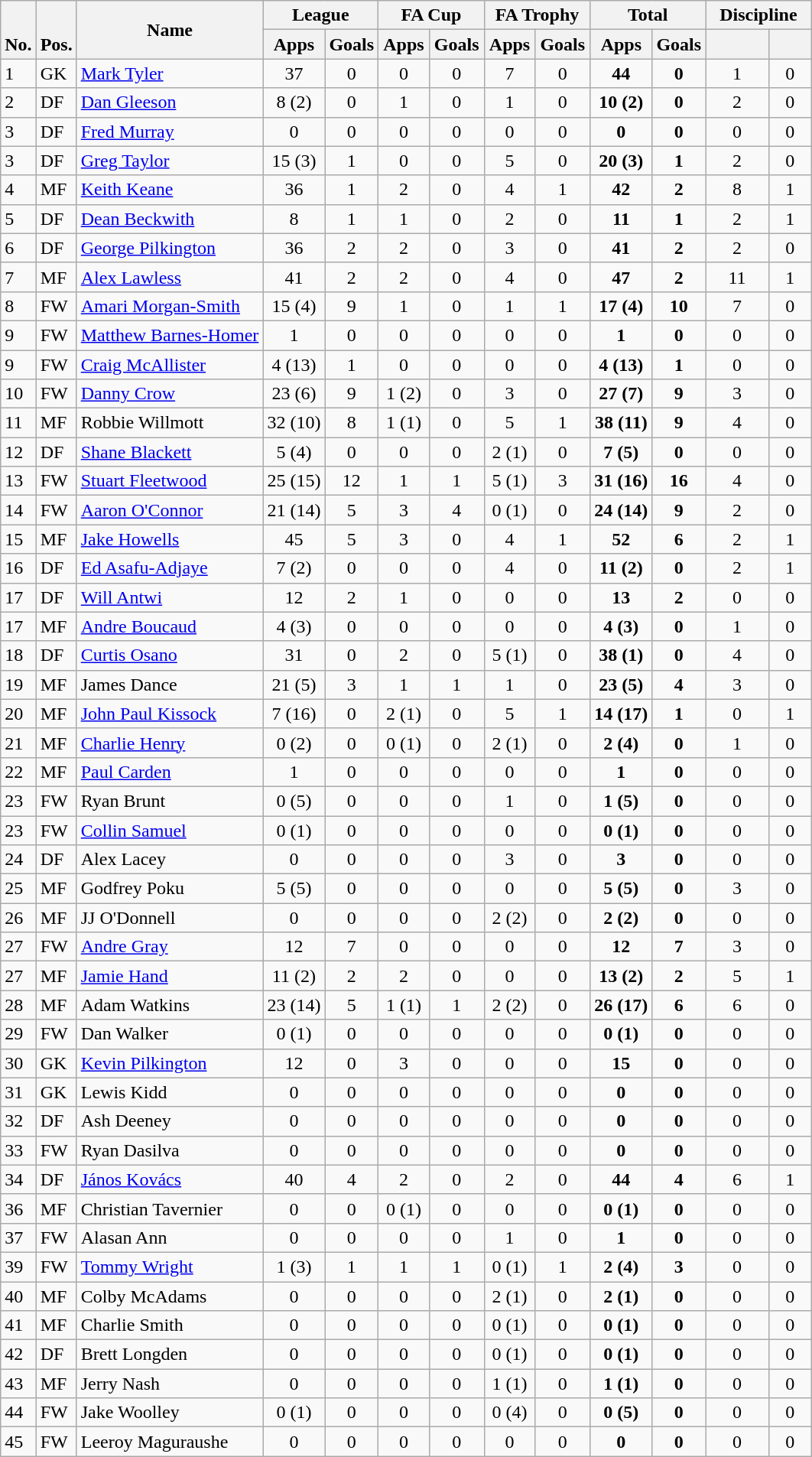<table class="wikitable" style="text-align:center">
<tr>
<th rowspan="2" style="vertical-align:bottom;">No.</th>
<th rowspan="2" style="vertical-align:bottom;">Pos.</th>
<th rowspan="2">Name</th>
<th colspan="2" style="width:85px;">League</th>
<th colspan="2" style="width:85px;">FA Cup</th>
<th colspan="2" style="width:85px;">FA Trophy</th>
<th colspan="2" style="width:85px;">Total</th>
<th colspan="2" style="width:85px;">Discipline</th>
</tr>
<tr>
<th>Apps</th>
<th>Goals</th>
<th>Apps</th>
<th>Goals</th>
<th>Apps</th>
<th>Goals</th>
<th>Apps</th>
<th>Goals</th>
<th></th>
<th></th>
</tr>
<tr>
<td align="left">1</td>
<td align="left">GK</td>
<td align="left"> <a href='#'>Mark Tyler</a></td>
<td>37</td>
<td>0</td>
<td>0</td>
<td>0</td>
<td>7</td>
<td>0</td>
<td><strong>44</strong></td>
<td><strong>0</strong></td>
<td>1</td>
<td>0</td>
</tr>
<tr>
<td align="left">2</td>
<td align="left">DF</td>
<td align="left"> <a href='#'>Dan Gleeson</a></td>
<td>8 (2)</td>
<td>0</td>
<td>1</td>
<td>0</td>
<td>1</td>
<td>0</td>
<td><strong>10 (2)</strong></td>
<td><strong>0</strong></td>
<td>2</td>
<td>0</td>
</tr>
<tr>
<td align="left">3</td>
<td align="left">DF</td>
<td align="left"> <a href='#'>Fred Murray</a></td>
<td>0</td>
<td>0</td>
<td>0</td>
<td>0</td>
<td>0</td>
<td>0</td>
<td><strong>0</strong></td>
<td><strong>0</strong></td>
<td>0</td>
<td>0</td>
</tr>
<tr>
<td align="left">3</td>
<td align="left">DF</td>
<td align="left"> <a href='#'>Greg Taylor</a></td>
<td>15 (3)</td>
<td>1</td>
<td>0</td>
<td>0</td>
<td>5</td>
<td>0</td>
<td><strong>20 (3)</strong></td>
<td><strong>1</strong></td>
<td>2</td>
<td>0</td>
</tr>
<tr>
<td align="left">4</td>
<td align="left">MF</td>
<td align="left"> <a href='#'>Keith Keane</a></td>
<td>36</td>
<td>1</td>
<td>2</td>
<td>0</td>
<td>4</td>
<td>1</td>
<td><strong>42</strong></td>
<td><strong>2</strong></td>
<td>8</td>
<td>1</td>
</tr>
<tr>
<td align="left">5</td>
<td align="left">DF</td>
<td align="left"> <a href='#'>Dean Beckwith</a></td>
<td>8</td>
<td>1</td>
<td>1</td>
<td>0</td>
<td>2</td>
<td>0</td>
<td><strong>11</strong></td>
<td><strong>1</strong></td>
<td>2</td>
<td>1</td>
</tr>
<tr>
<td align="left">6</td>
<td align="left">DF</td>
<td align="left"> <a href='#'>George Pilkington</a></td>
<td>36</td>
<td>2</td>
<td>2</td>
<td>0</td>
<td>3</td>
<td>0</td>
<td><strong>41</strong></td>
<td><strong>2</strong></td>
<td>2</td>
<td>0</td>
</tr>
<tr>
<td align="left">7</td>
<td align="left">MF</td>
<td align="left"> <a href='#'>Alex Lawless</a></td>
<td>41</td>
<td>2</td>
<td>2</td>
<td>0</td>
<td>4</td>
<td>0</td>
<td><strong>47</strong></td>
<td><strong>2</strong></td>
<td>11</td>
<td>1</td>
</tr>
<tr>
<td align="left">8</td>
<td align="left">FW</td>
<td align="left"> <a href='#'>Amari Morgan-Smith</a></td>
<td>15 (4)</td>
<td>9</td>
<td>1</td>
<td>0</td>
<td>1</td>
<td>1</td>
<td><strong>17 (4)</strong></td>
<td><strong>10</strong></td>
<td>7</td>
<td>0</td>
</tr>
<tr>
<td align="left">9</td>
<td align="left">FW</td>
<td align="left"> <a href='#'>Matthew Barnes-Homer</a></td>
<td>1</td>
<td>0</td>
<td>0</td>
<td>0</td>
<td>0</td>
<td>0</td>
<td><strong>1</strong></td>
<td><strong>0</strong></td>
<td>0</td>
<td>0</td>
</tr>
<tr>
<td align="left">9</td>
<td align="left">FW</td>
<td align="left"> <a href='#'>Craig McAllister</a></td>
<td>4 (13)</td>
<td>1</td>
<td>0</td>
<td>0</td>
<td>0</td>
<td>0</td>
<td><strong>4 (13)</strong></td>
<td><strong>1</strong></td>
<td>0</td>
<td>0</td>
</tr>
<tr>
<td align="left">10</td>
<td align="left">FW</td>
<td align="left"> <a href='#'>Danny Crow</a></td>
<td>23 (6)</td>
<td>9</td>
<td>1 (2)</td>
<td>0</td>
<td>3</td>
<td>0</td>
<td><strong>27 (7)</strong></td>
<td><strong>9</strong></td>
<td>3</td>
<td>0</td>
</tr>
<tr>
<td align="left">11</td>
<td align="left">MF</td>
<td align="left"> Robbie Willmott</td>
<td>32 (10)</td>
<td>8</td>
<td>1 (1)</td>
<td>0</td>
<td>5</td>
<td>1</td>
<td><strong>38 (11)</strong></td>
<td><strong>9</strong></td>
<td>4</td>
<td>0</td>
</tr>
<tr>
<td align="left">12</td>
<td align="left">DF</td>
<td align="left"> <a href='#'>Shane Blackett</a></td>
<td>5 (4)</td>
<td>0</td>
<td>0</td>
<td>0</td>
<td>2 (1)</td>
<td>0</td>
<td><strong>7 (5)</strong></td>
<td><strong>0</strong></td>
<td>0</td>
<td>0</td>
</tr>
<tr>
<td align="left">13</td>
<td align="left">FW</td>
<td align="left"> <a href='#'>Stuart Fleetwood</a></td>
<td>25 (15)</td>
<td>12</td>
<td>1</td>
<td>1</td>
<td>5 (1)</td>
<td>3</td>
<td><strong>31 (16)</strong></td>
<td><strong>16</strong></td>
<td>4</td>
<td>0</td>
</tr>
<tr>
<td align="left">14</td>
<td align="left">FW</td>
<td align="left"> <a href='#'>Aaron O'Connor</a></td>
<td>21 (14)</td>
<td>5</td>
<td>3</td>
<td>4</td>
<td>0 (1)</td>
<td>0</td>
<td><strong>24 (14)</strong></td>
<td><strong>9</strong></td>
<td>2</td>
<td>0</td>
</tr>
<tr>
<td align="left">15</td>
<td align="left">MF</td>
<td align="left"> <a href='#'>Jake Howells</a></td>
<td>45</td>
<td>5</td>
<td>3</td>
<td>0</td>
<td>4</td>
<td>1</td>
<td><strong>52</strong></td>
<td><strong>6</strong></td>
<td>2</td>
<td>1</td>
</tr>
<tr>
<td align="left">16</td>
<td align="left">DF</td>
<td align="left"> <a href='#'>Ed Asafu-Adjaye</a></td>
<td>7 (2)</td>
<td>0</td>
<td>0</td>
<td>0</td>
<td>4</td>
<td>0</td>
<td><strong>11 (2)</strong></td>
<td><strong>0</strong></td>
<td>2</td>
<td>1</td>
</tr>
<tr>
<td align="left">17</td>
<td align="left">DF</td>
<td align="left"> <a href='#'>Will Antwi</a></td>
<td>12</td>
<td>2</td>
<td>1</td>
<td>0</td>
<td>0</td>
<td>0</td>
<td><strong>13</strong></td>
<td><strong>2</strong></td>
<td>0</td>
<td>0</td>
</tr>
<tr>
<td align="left">17</td>
<td align="left">MF</td>
<td align="left"> <a href='#'>Andre Boucaud</a></td>
<td>4 (3)</td>
<td>0</td>
<td>0</td>
<td>0</td>
<td>0</td>
<td>0</td>
<td><strong>4 (3)</strong></td>
<td><strong>0</strong></td>
<td>1</td>
<td>0</td>
</tr>
<tr>
<td align="left">18</td>
<td align="left">DF</td>
<td align="left"> <a href='#'>Curtis Osano</a></td>
<td>31</td>
<td>0</td>
<td>2</td>
<td>0</td>
<td>5 (1)</td>
<td>0</td>
<td><strong>38 (1)</strong></td>
<td><strong>0</strong></td>
<td>4</td>
<td>0</td>
</tr>
<tr>
<td align="left">19</td>
<td align="left">MF</td>
<td align="left"> James Dance</td>
<td>21 (5)</td>
<td>3</td>
<td>1</td>
<td>1</td>
<td>1</td>
<td>0</td>
<td><strong>23 (5)</strong></td>
<td><strong>4</strong></td>
<td>3</td>
<td>0</td>
</tr>
<tr>
<td align="left">20</td>
<td align="left">MF</td>
<td align="left"> <a href='#'>John Paul Kissock</a></td>
<td>7 (16)</td>
<td>0</td>
<td>2 (1)</td>
<td>0</td>
<td>5</td>
<td>1</td>
<td><strong>14 (17)</strong></td>
<td><strong>1</strong></td>
<td>0</td>
<td>1</td>
</tr>
<tr>
<td align="left">21</td>
<td align="left">MF</td>
<td align="left"> <a href='#'>Charlie Henry</a></td>
<td>0 (2)</td>
<td>0</td>
<td>0 (1)</td>
<td>0</td>
<td>2 (1)</td>
<td>0</td>
<td><strong>2 (4)</strong></td>
<td><strong>0</strong></td>
<td>1</td>
<td>0</td>
</tr>
<tr>
<td align="left">22</td>
<td align="left">MF</td>
<td align="left"> <a href='#'>Paul Carden</a></td>
<td>1</td>
<td>0</td>
<td>0</td>
<td>0</td>
<td>0</td>
<td>0</td>
<td><strong>1</strong></td>
<td><strong>0</strong></td>
<td>0</td>
<td>0</td>
</tr>
<tr>
<td align="left">23</td>
<td align="left">FW</td>
<td align="left"> Ryan Brunt</td>
<td>0 (5)</td>
<td>0</td>
<td>0</td>
<td>0</td>
<td>1</td>
<td>0</td>
<td><strong>1 (5)</strong></td>
<td><strong>0</strong></td>
<td>0</td>
<td>0</td>
</tr>
<tr>
<td align="left">23</td>
<td align="left">FW</td>
<td align="left"> <a href='#'>Collin Samuel</a></td>
<td>0 (1)</td>
<td>0</td>
<td>0</td>
<td>0</td>
<td>0</td>
<td>0</td>
<td><strong>0 (1)</strong></td>
<td><strong>0</strong></td>
<td>0</td>
<td>0</td>
</tr>
<tr>
<td align="left">24</td>
<td align="left">DF</td>
<td align="left"> Alex Lacey</td>
<td>0</td>
<td>0</td>
<td>0</td>
<td>0</td>
<td>3</td>
<td>0</td>
<td><strong>3</strong></td>
<td><strong>0</strong></td>
<td>0</td>
<td>0</td>
</tr>
<tr>
<td align="left">25</td>
<td align="left">MF</td>
<td align="left"> Godfrey Poku</td>
<td>5 (5)</td>
<td>0</td>
<td>0</td>
<td>0</td>
<td>0</td>
<td>0</td>
<td><strong>5 (5)</strong></td>
<td><strong>0</strong></td>
<td>3</td>
<td>0</td>
</tr>
<tr>
<td align="left">26</td>
<td align="left">MF</td>
<td align="left"> JJ O'Donnell</td>
<td>0</td>
<td>0</td>
<td>0</td>
<td>0</td>
<td>2 (2)</td>
<td>0</td>
<td><strong>2 (2)</strong></td>
<td><strong>0</strong></td>
<td>0</td>
<td>0</td>
</tr>
<tr>
<td align="left">27</td>
<td align="left">FW</td>
<td align="left"> <a href='#'>Andre Gray</a></td>
<td>12</td>
<td>7</td>
<td>0</td>
<td>0</td>
<td>0</td>
<td>0</td>
<td><strong>12</strong></td>
<td><strong>7</strong></td>
<td>3</td>
<td>0</td>
</tr>
<tr>
<td align="left">27</td>
<td align="left">MF</td>
<td align="left"> <a href='#'>Jamie Hand</a></td>
<td>11 (2)</td>
<td>2</td>
<td>2</td>
<td>0</td>
<td>0</td>
<td>0</td>
<td><strong>13 (2)</strong></td>
<td><strong>2</strong></td>
<td>5</td>
<td>1</td>
</tr>
<tr>
<td align="left">28</td>
<td align="left">MF</td>
<td align="left"> Adam Watkins</td>
<td>23 (14)</td>
<td>5</td>
<td>1 (1)</td>
<td>1</td>
<td>2 (2)</td>
<td>0</td>
<td><strong>26 (17)</strong></td>
<td><strong>6</strong></td>
<td>6</td>
<td>0</td>
</tr>
<tr>
<td align="left">29</td>
<td align="left">FW</td>
<td align="left"> Dan Walker</td>
<td>0 (1)</td>
<td>0</td>
<td>0</td>
<td>0</td>
<td>0</td>
<td>0</td>
<td><strong>0 (1)</strong></td>
<td><strong>0</strong></td>
<td>0</td>
<td>0</td>
</tr>
<tr>
<td align="left">30</td>
<td align="left">GK</td>
<td align="left"> <a href='#'>Kevin Pilkington</a></td>
<td>12</td>
<td>0</td>
<td>3</td>
<td>0</td>
<td>0</td>
<td>0</td>
<td><strong>15</strong></td>
<td><strong>0</strong></td>
<td>0</td>
<td>0</td>
</tr>
<tr>
<td align="left">31</td>
<td align="left">GK</td>
<td align="left"> Lewis Kidd</td>
<td>0</td>
<td>0</td>
<td>0</td>
<td>0</td>
<td>0</td>
<td>0</td>
<td><strong>0</strong></td>
<td><strong>0</strong></td>
<td>0</td>
<td>0</td>
</tr>
<tr>
<td align="left">32</td>
<td align="left">DF</td>
<td align="left"> Ash Deeney</td>
<td>0</td>
<td>0</td>
<td>0</td>
<td>0</td>
<td>0</td>
<td>0</td>
<td><strong>0</strong></td>
<td><strong>0</strong></td>
<td>0</td>
<td>0</td>
</tr>
<tr>
<td align="left">33</td>
<td align="left">FW</td>
<td align="left"> Ryan Dasilva</td>
<td>0</td>
<td>0</td>
<td>0</td>
<td>0</td>
<td>0</td>
<td>0</td>
<td><strong>0</strong></td>
<td><strong>0</strong></td>
<td>0</td>
<td>0</td>
</tr>
<tr>
<td align="left">34</td>
<td align="left">DF</td>
<td align="left"> <a href='#'>János Kovács</a></td>
<td>40</td>
<td>4</td>
<td>2</td>
<td>0</td>
<td>2</td>
<td>0</td>
<td><strong>44</strong></td>
<td><strong>4</strong></td>
<td>6</td>
<td>1</td>
</tr>
<tr>
<td align="left">36</td>
<td align="left">MF</td>
<td align="left"> Christian Tavernier</td>
<td>0</td>
<td>0</td>
<td>0 (1)</td>
<td>0</td>
<td>0</td>
<td>0</td>
<td><strong>0 (1)</strong></td>
<td><strong>0</strong></td>
<td>0</td>
<td>0</td>
</tr>
<tr>
<td align="left">37</td>
<td align="left">FW</td>
<td align="left"> Alasan Ann</td>
<td>0</td>
<td>0</td>
<td>0</td>
<td>0</td>
<td>1</td>
<td>0</td>
<td><strong>1</strong></td>
<td><strong>0</strong></td>
<td>0</td>
<td>0</td>
</tr>
<tr>
<td align="left">39</td>
<td align="left">FW</td>
<td align="left"> <a href='#'>Tommy Wright</a></td>
<td>1 (3)</td>
<td>1</td>
<td>1</td>
<td>1</td>
<td>0 (1)</td>
<td>1</td>
<td><strong>2 (4)</strong></td>
<td><strong>3</strong></td>
<td>0</td>
<td>0</td>
</tr>
<tr>
<td align="left">40</td>
<td align="left">MF</td>
<td align="left"> Colby McAdams</td>
<td>0</td>
<td>0</td>
<td>0</td>
<td>0</td>
<td>2 (1)</td>
<td>0</td>
<td><strong>2 (1)</strong></td>
<td><strong>0</strong></td>
<td>0</td>
<td>0</td>
</tr>
<tr>
<td align="left">41</td>
<td align="left">MF</td>
<td align="left"> Charlie Smith</td>
<td>0</td>
<td>0</td>
<td>0</td>
<td>0</td>
<td>0 (1)</td>
<td>0</td>
<td><strong>0 (1)</strong></td>
<td><strong>0</strong></td>
<td>0</td>
<td>0</td>
</tr>
<tr>
<td align="left">42</td>
<td align="left">DF</td>
<td align="left"> Brett Longden</td>
<td>0</td>
<td>0</td>
<td>0</td>
<td>0</td>
<td>0 (1)</td>
<td>0</td>
<td><strong>0 (1)</strong></td>
<td><strong>0</strong></td>
<td>0</td>
<td>0</td>
</tr>
<tr>
<td align="left">43</td>
<td align="left">MF</td>
<td align="left"> Jerry Nash</td>
<td>0</td>
<td>0</td>
<td>0</td>
<td>0</td>
<td>1 (1)</td>
<td>0</td>
<td><strong>1 (1)</strong></td>
<td><strong>0</strong></td>
<td>0</td>
<td>0</td>
</tr>
<tr>
<td align="left">44</td>
<td align="left">FW</td>
<td align="left"> Jake Woolley</td>
<td>0 (1)</td>
<td>0</td>
<td>0</td>
<td>0</td>
<td>0 (4)</td>
<td>0</td>
<td><strong>0 (5)</strong></td>
<td><strong>0</strong></td>
<td>0</td>
<td>0</td>
</tr>
<tr>
<td align="left">45</td>
<td align="left">FW</td>
<td align="left"> Leeroy Maguraushe</td>
<td>0</td>
<td>0</td>
<td>0</td>
<td>0</td>
<td>0</td>
<td>0</td>
<td><strong>0</strong></td>
<td><strong>0</strong></td>
<td>0</td>
<td>0</td>
</tr>
</table>
